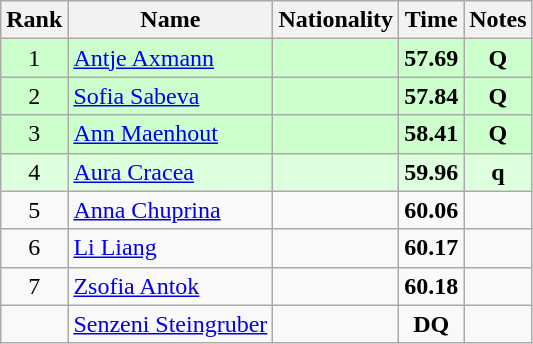<table class="wikitable sortable" style="text-align:center">
<tr>
<th>Rank</th>
<th>Name</th>
<th>Nationality</th>
<th>Time</th>
<th>Notes</th>
</tr>
<tr bgcolor=ccffcc>
<td>1</td>
<td align=left><a href='#'>Antje Axmann</a></td>
<td align=left></td>
<td><strong>57.69</strong></td>
<td><strong>Q</strong></td>
</tr>
<tr bgcolor=ccffcc>
<td>2</td>
<td align=left><a href='#'>Sofia Sabeva</a></td>
<td align=left></td>
<td><strong>57.84</strong></td>
<td><strong>Q</strong></td>
</tr>
<tr bgcolor=ccffcc>
<td>3</td>
<td align=left><a href='#'>Ann Maenhout</a></td>
<td align=left></td>
<td><strong>58.41</strong></td>
<td><strong>Q</strong></td>
</tr>
<tr bgcolor=ddffdd>
<td>4</td>
<td align=left><a href='#'>Aura Cracea</a></td>
<td align=left></td>
<td><strong>59.96</strong></td>
<td><strong>q</strong></td>
</tr>
<tr>
<td>5</td>
<td align=left><a href='#'>Anna Chuprina</a></td>
<td align=left></td>
<td><strong>60.06</strong></td>
<td></td>
</tr>
<tr>
<td>6</td>
<td align=left><a href='#'>Li Liang</a></td>
<td align=left></td>
<td><strong>60.17</strong></td>
<td></td>
</tr>
<tr>
<td>7</td>
<td align=left><a href='#'>Zsofia Antok</a></td>
<td align=left></td>
<td><strong>60.18</strong></td>
<td></td>
</tr>
<tr>
<td></td>
<td align=left><a href='#'>Senzeni Steingruber</a></td>
<td align=left></td>
<td><strong>DQ</strong></td>
<td></td>
</tr>
</table>
